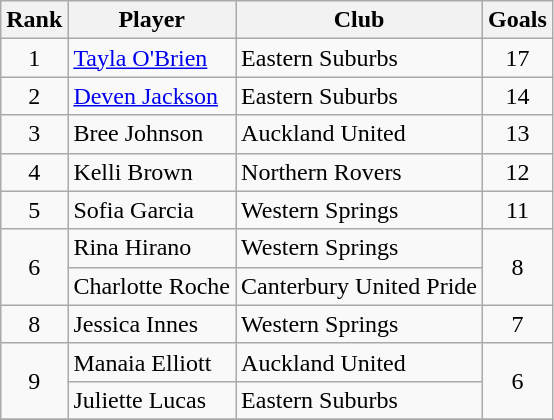<table class="wikitable" style="text-align:center">
<tr>
<th>Rank</th>
<th>Player</th>
<th>Club</th>
<th>Goals</th>
</tr>
<tr>
<td>1</td>
<td align="left"><a href='#'>Tayla O'Brien</a></td>
<td align="left">Eastern Suburbs</td>
<td>17</td>
</tr>
<tr>
<td>2</td>
<td align="left"><a href='#'>Deven Jackson</a></td>
<td align="left">Eastern Suburbs</td>
<td>14</td>
</tr>
<tr>
<td>3</td>
<td align="left">Bree Johnson</td>
<td align="left">Auckland United</td>
<td>13</td>
</tr>
<tr>
<td>4</td>
<td align="left">Kelli Brown</td>
<td align="left">Northern Rovers</td>
<td>12</td>
</tr>
<tr>
<td>5</td>
<td align="left">Sofia Garcia</td>
<td align="left">Western Springs</td>
<td>11</td>
</tr>
<tr>
<td rowspan="2">6</td>
<td align="left">Rina Hirano</td>
<td align="left">Western Springs</td>
<td rowspan="2">8</td>
</tr>
<tr>
<td align="left">Charlotte Roche</td>
<td align="left">Canterbury United Pride</td>
</tr>
<tr>
<td>8</td>
<td align="left">Jessica Innes</td>
<td align="left">Western Springs</td>
<td>7</td>
</tr>
<tr>
<td rowspan="2">9</td>
<td align="left">Manaia Elliott</td>
<td align="left">Auckland United</td>
<td rowspan="2">6</td>
</tr>
<tr>
<td align="left">Juliette Lucas</td>
<td align="left">Eastern Suburbs</td>
</tr>
<tr>
</tr>
</table>
